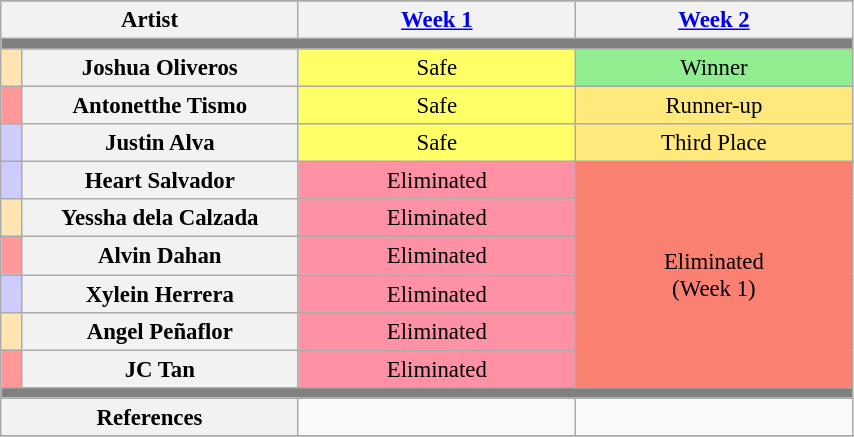<table class="wikitable" style="text-align:center; font-size:95%; line-height:18px; width:45%;">
<tr>
</tr>
<tr>
<th colspan="2">Artist</th>
<th width="15%"><a href='#'>Week 1</a></th>
<th width="15%"><a href='#'>Week 2</a></th>
</tr>
<tr>
<th colspan="4" style="background:grey;"></th>
</tr>
<tr>
<th width="01%" style="background:#ffe5b4;"></th>
<th width="15%">Joshua Oliveros</th>
<td style="background:#FFFF66;">Safe</td>
<td style="background:lightgreen;">Winner</td>
</tr>
<tr>
<th width="01%" style="background:#ff9999;"></th>
<th width="15%">Antonetthe Tismo</th>
<td style="background:#FFFF66;">Safe</td>
<td style="background:#FFE87C;">Runner-up</td>
</tr>
<tr>
<th width="01%" style="background:#ccf;"></th>
<th width="15%">Justin Alva</th>
<td style="background:#FFFF66;">Safe</td>
<td style="background:#FFE87C;">Third Place</td>
</tr>
<tr>
<th width="01%" style="background:#ccf;"></th>
<th width="15%">Heart Salvador</th>
<td style="background:#FF91A4;">Eliminated</td>
<td rowspan="6" colspan="1" style="background:#FA8072;">Eliminated<br>(Week 1)</td>
</tr>
<tr>
<th width="01%" style="background:#ffe5b4;"></th>
<th width="15%">Yessha dela Calzada</th>
<td style="background:#FF91A4;">Eliminated</td>
</tr>
<tr>
<th width="01%" style="background:#ff9999;"></th>
<th width="15%">Alvin Dahan</th>
<td style="background:#FF91A4;">Eliminated</td>
</tr>
<tr>
<th width="01%" style="background:#ccf;"></th>
<th width="15%">Xylein Herrera</th>
<td style="background:#FF91A4;">Eliminated</td>
</tr>
<tr>
<th width="01%" style="background:#ffe5b4;"></th>
<th width="15%">Angel Peñaflor</th>
<td style="background:#FF91A4;">Eliminated</td>
</tr>
<tr>
<th width="01%" style="background:#ff9999;"></th>
<th width="15%">JC Tan</th>
<td style="background:#FF91A4;">Eliminated</td>
</tr>
<tr>
<th colspan="4" style="background:grey;"></th>
</tr>
<tr>
<th colspan="2">References</th>
<td></td>
<td></td>
</tr>
<tr>
</tr>
</table>
